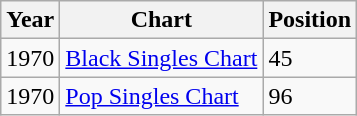<table class="wikitable">
<tr>
<th>Year</th>
<th>Chart</th>
<th>Position</th>
</tr>
<tr>
<td>1970</td>
<td><a href='#'>Black Singles Chart</a></td>
<td>45</td>
</tr>
<tr>
<td>1970</td>
<td><a href='#'>Pop Singles Chart</a></td>
<td>96</td>
</tr>
</table>
